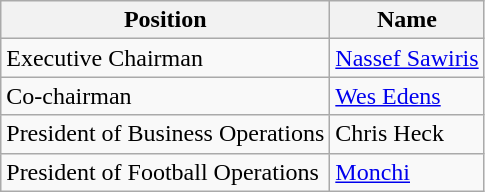<table class="wikitable">
<tr>
<th>Position</th>
<th>Name</th>
</tr>
<tr>
<td>Executive Chairman</td>
<td><a href='#'>Nassef Sawiris</a></td>
</tr>
<tr>
<td>Co-chairman</td>
<td><a href='#'>Wes Edens</a></td>
</tr>
<tr>
<td>President of Business Operations</td>
<td>Chris Heck</td>
</tr>
<tr>
<td>President of Football Operations</td>
<td><a href='#'>Monchi</a></td>
</tr>
</table>
